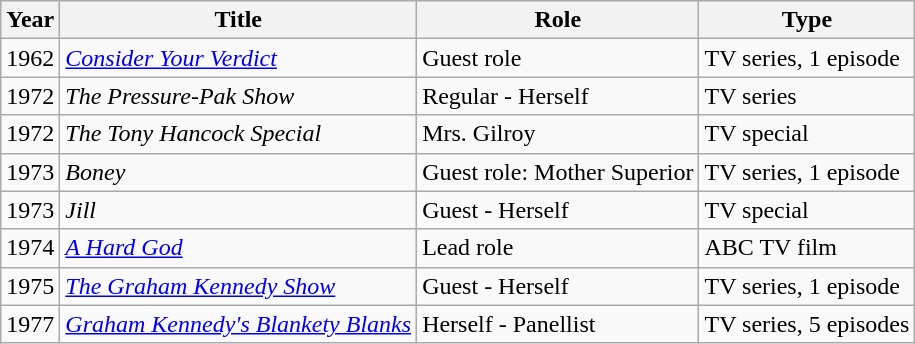<table class="wikitable">
<tr>
<th>Year</th>
<th>Title</th>
<th>Role</th>
<th>Type</th>
</tr>
<tr>
<td>1962</td>
<td><em><a href='#'>Consider Your Verdict</a></em></td>
<td>Guest role</td>
<td>TV series, 1 episode</td>
</tr>
<tr>
<td>1972</td>
<td><em>The Pressure-Pak Show</em></td>
<td>Regular - Herself</td>
<td>TV series</td>
</tr>
<tr>
<td>1972</td>
<td><em>The Tony Hancock Special</em></td>
<td>Mrs. Gilroy</td>
<td>TV special</td>
</tr>
<tr>
<td>1973</td>
<td><em>Boney</em></td>
<td>Guest role: Mother Superior</td>
<td>TV series, 1 episode</td>
</tr>
<tr>
<td>1973</td>
<td><em>Jill</em></td>
<td>Guest - Herself</td>
<td>TV special</td>
</tr>
<tr>
<td>1974</td>
<td><em><a href='#'>A Hard God</a></em></td>
<td>Lead role</td>
<td>ABC TV film</td>
</tr>
<tr>
<td>1975</td>
<td><em><a href='#'>The Graham Kennedy Show</a></em></td>
<td>Guest - Herself</td>
<td>TV series, 1 episode</td>
</tr>
<tr>
<td>1977</td>
<td><em><a href='#'>Graham Kennedy's Blankety Blanks</a></em></td>
<td>Herself - Panellist</td>
<td>TV series, 5 episodes</td>
</tr>
</table>
